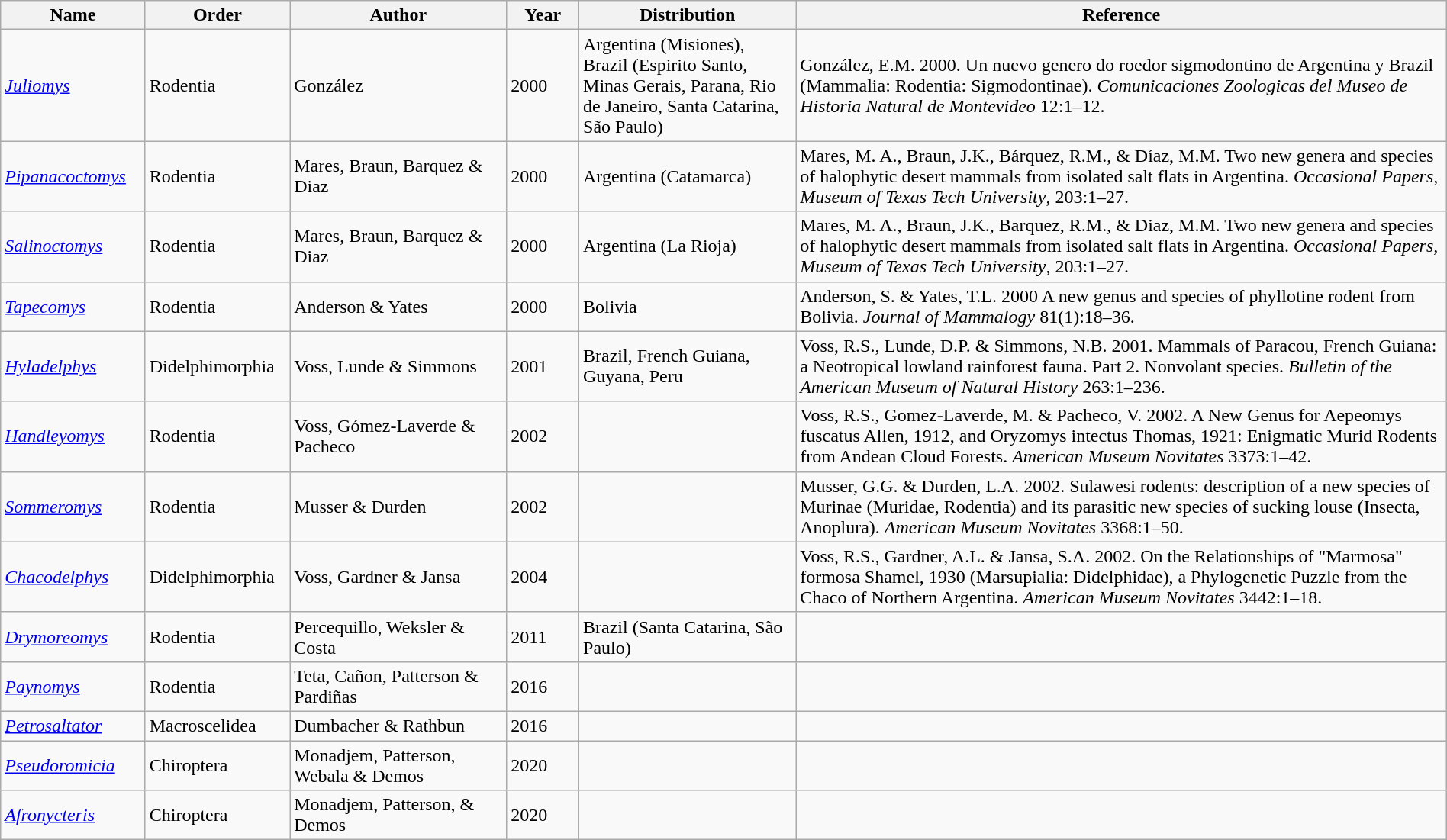<table class="wikitable sortable" width="100%" border="1" cellspacing="1" cellpadding="1">
<tr>
<th width="10%">Name</th>
<th width="10%">Order</th>
<th width="15%">Author</th>
<th width="5%">Year</th>
<th width="15%">Distribution</th>
<th width="45%">Reference</th>
</tr>
<tr>
<td><em><a href='#'>Juliomys</a></em></td>
<td>Rodentia</td>
<td>González</td>
<td>2000</td>
<td>Argentina (Misiones), Brazil (Espirito Santo, Minas Gerais, Parana, Rio de Janeiro, Santa Catarina, São Paulo)</td>
<td>González, E.M. 2000. Un nuevo genero do roedor sigmodontino de Argentina y Brazil (Mammalia: Rodentia: Sigmodontinae). <em>Comunicaciones Zoologicas del Museo de Historia Natural de Montevideo</em> 12:1–12.</td>
</tr>
<tr>
<td><em><a href='#'>Pipanacoctomys</a></em></td>
<td>Rodentia</td>
<td>Mares, Braun, Barquez & Diaz</td>
<td>2000</td>
<td>Argentina (Catamarca)</td>
<td>Mares, M. A., Braun, J.K., Bárquez, R.M., & Díaz, M.M. Two new genera and species of halophytic desert mammals from isolated salt flats in Argentina. <em>Occasional Papers, Museum of Texas Tech University</em>, 203:1–27.</td>
</tr>
<tr>
<td><em><a href='#'>Salinoctomys</a></em></td>
<td>Rodentia</td>
<td>Mares, Braun, Barquez & Diaz</td>
<td>2000</td>
<td>Argentina (La Rioja)</td>
<td>Mares, M. A., Braun, J.K., Barquez, R.M., & Diaz, M.M. Two new genera and species of halophytic desert mammals from isolated salt flats in Argentina. <em>Occasional Papers, Museum of Texas Tech University</em>, 203:1–27.</td>
</tr>
<tr>
<td><em><a href='#'>Tapecomys</a></em></td>
<td>Rodentia</td>
<td>Anderson & Yates</td>
<td>2000</td>
<td>Bolivia</td>
<td>Anderson, S. & Yates, T.L. 2000 A new genus and species of phyllotine rodent from Bolivia. <em>Journal of Mammalogy</em> 81(1):18–36.</td>
</tr>
<tr>
<td><em><a href='#'>Hyladelphys</a></em></td>
<td>Didelphimorphia</td>
<td>Voss, Lunde & Simmons</td>
<td>2001</td>
<td>Brazil, French Guiana, Guyana, Peru</td>
<td>Voss, R.S., Lunde, D.P. & Simmons, N.B. 2001. Mammals of Paracou, French Guiana: a Neotropical lowland rainforest fauna. Part 2. Nonvolant species. <em>Bulletin of the American Museum of Natural History</em> 263:1–236.</td>
</tr>
<tr>
<td><em><a href='#'>Handleyomys</a></em></td>
<td>Rodentia</td>
<td>Voss, Gómez-Laverde & Pacheco</td>
<td>2002</td>
<td></td>
<td>Voss, R.S., Gomez-Laverde, M. & Pacheco, V. 2002. A New Genus for Aepeomys fuscatus Allen, 1912, and Oryzomys intectus Thomas, 1921: Enigmatic Murid Rodents from Andean Cloud Forests. <em>American Museum Novitates</em> 3373:1–42. </td>
</tr>
<tr>
<td><em><a href='#'>Sommeromys</a></em></td>
<td>Rodentia</td>
<td>Musser & Durden</td>
<td>2002</td>
<td></td>
<td>Musser, G.G. & Durden, L.A. 2002. Sulawesi rodents: description of a new species of Murinae (Muridae, Rodentia) and its parasitic new species of sucking louse (Insecta, Anoplura). <em>American Museum Novitates</em> 3368:1–50. </td>
</tr>
<tr>
<td><em><a href='#'>Chacodelphys</a></em></td>
<td>Didelphimorphia</td>
<td>Voss, Gardner & Jansa</td>
<td>2004</td>
<td></td>
<td>Voss, R.S., Gardner, A.L. & Jansa, S.A. 2002. On the Relationships of "Marmosa" formosa Shamel, 1930 (Marsupialia: Didelphidae), a Phylogenetic Puzzle from the Chaco of Northern Argentina. <em>American Museum Novitates</em> 3442:1–18. </td>
</tr>
<tr>
<td><em><a href='#'>Drymoreomys</a></em></td>
<td>Rodentia</td>
<td>Percequillo, Weksler & Costa</td>
<td>2011</td>
<td>Brazil (Santa Catarina, São Paulo)</td>
<td></td>
</tr>
<tr>
<td><em><a href='#'>Paynomys</a></em></td>
<td>Rodentia</td>
<td>Teta, Cañon, Patterson & Pardiñas</td>
<td>2016</td>
<td></td>
<td></td>
</tr>
<tr>
<td><em><a href='#'>Petrosaltator</a></em></td>
<td>Macroscelidea</td>
<td>Dumbacher & Rathbun</td>
<td>2016</td>
<td></td>
<td></td>
</tr>
<tr>
<td><em><a href='#'>Pseudoromicia</a></em></td>
<td>Chiroptera</td>
<td>Monadjem, Patterson, Webala & Demos</td>
<td>2020</td>
<td></td>
<td></td>
</tr>
<tr>
<td><em><a href='#'>Afronycteris</a></em></td>
<td>Chiroptera</td>
<td>Monadjem, Patterson, & Demos</td>
<td>2020</td>
<td></td>
<td></td>
</tr>
</table>
